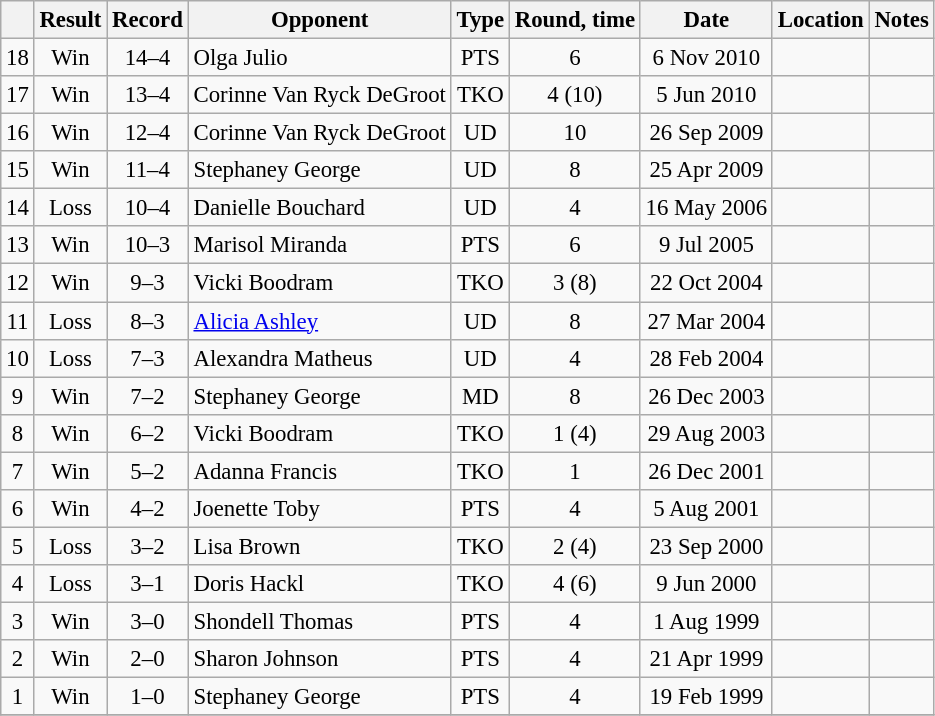<table class="wikitable" style="text-align:center; font-size:95%">
<tr>
<th></th>
<th>Result</th>
<th>Record</th>
<th>Opponent</th>
<th>Type</th>
<th>Round, time</th>
<th>Date</th>
<th>Location</th>
<th>Notes</th>
</tr>
<tr>
<td>18</td>
<td>Win</td>
<td>14–4</td>
<td align=left> Olga Julio</td>
<td>PTS</td>
<td>6</td>
<td>6 Nov 2010</td>
<td align=left></td>
<td></td>
</tr>
<tr>
<td>17</td>
<td>Win</td>
<td>13–4</td>
<td align=left> Corinne Van Ryck DeGroot</td>
<td>TKO</td>
<td>4 (10)</td>
<td>5 Jun 2010</td>
<td align=left></td>
<td align=left></td>
</tr>
<tr>
<td>16</td>
<td>Win</td>
<td>12–4</td>
<td align=left> Corinne Van Ryck DeGroot</td>
<td>UD</td>
<td>10</td>
<td>26 Sep 2009</td>
<td align=left></td>
<td align=left></td>
</tr>
<tr>
<td>15</td>
<td>Win</td>
<td>11–4</td>
<td align=left> Stephaney George</td>
<td>UD</td>
<td>8</td>
<td>25 Apr 2009</td>
<td align=left></td>
<td></td>
</tr>
<tr>
<td>14</td>
<td>Loss</td>
<td>10–4</td>
<td align=left> Danielle Bouchard</td>
<td>UD</td>
<td>4</td>
<td>16 May 2006</td>
<td align=left></td>
<td></td>
</tr>
<tr>
<td>13</td>
<td>Win</td>
<td>10–3</td>
<td align=left> Marisol Miranda</td>
<td>PTS</td>
<td>6</td>
<td>9 Jul 2005</td>
<td align=left></td>
<td></td>
</tr>
<tr>
<td>12</td>
<td>Win</td>
<td>9–3</td>
<td align=left> Vicki Boodram</td>
<td>TKO</td>
<td>3 (8)</td>
<td>22 Oct 2004</td>
<td align=left></td>
<td></td>
</tr>
<tr>
<td>11</td>
<td>Loss</td>
<td>8–3</td>
<td align=left> <a href='#'>Alicia Ashley</a></td>
<td>UD</td>
<td>8</td>
<td>27 Mar 2004</td>
<td align=left></td>
<td></td>
</tr>
<tr>
<td>10</td>
<td>Loss</td>
<td>7–3</td>
<td align=left> Alexandra Matheus</td>
<td>UD</td>
<td>4</td>
<td>28 Feb 2004</td>
<td align=left></td>
<td></td>
</tr>
<tr>
<td>9</td>
<td>Win</td>
<td>7–2</td>
<td align=left> Stephaney George</td>
<td>MD</td>
<td>8</td>
<td>26 Dec 2003</td>
<td align=left></td>
<td></td>
</tr>
<tr>
<td>8</td>
<td>Win</td>
<td>6–2</td>
<td align=left> Vicki Boodram</td>
<td>TKO</td>
<td>1 (4)</td>
<td>29 Aug 2003</td>
<td align=left></td>
<td></td>
</tr>
<tr>
<td>7</td>
<td>Win</td>
<td>5–2</td>
<td align=left> Adanna Francis</td>
<td>TKO</td>
<td>1</td>
<td>26 Dec 2001</td>
<td align=left></td>
<td></td>
</tr>
<tr>
<td>6</td>
<td>Win</td>
<td>4–2</td>
<td align=left> Joenette Toby</td>
<td>PTS</td>
<td>4</td>
<td>5 Aug 2001</td>
<td align=left></td>
<td></td>
</tr>
<tr>
<td>5</td>
<td>Loss</td>
<td>3–2</td>
<td align=left> Lisa Brown</td>
<td>TKO</td>
<td>2 (4)</td>
<td>23 Sep 2000</td>
<td align=left></td>
<td></td>
</tr>
<tr>
<td>4</td>
<td>Loss</td>
<td>3–1</td>
<td align=left> Doris Hackl</td>
<td>TKO</td>
<td>4 (6)</td>
<td>9 Jun 2000</td>
<td align=left></td>
<td></td>
</tr>
<tr>
<td>3</td>
<td>Win</td>
<td>3–0</td>
<td align=left> Shondell Thomas</td>
<td>PTS</td>
<td>4</td>
<td>1 Aug 1999</td>
<td align=left></td>
<td></td>
</tr>
<tr>
<td>2</td>
<td>Win</td>
<td>2–0</td>
<td align=left> Sharon Johnson</td>
<td>PTS</td>
<td>4</td>
<td>21 Apr 1999</td>
<td align=left></td>
<td></td>
</tr>
<tr>
<td>1</td>
<td>Win</td>
<td>1–0</td>
<td align=left> Stephaney George</td>
<td>PTS</td>
<td>4</td>
<td>19 Feb 1999</td>
<td align=left></td>
<td></td>
</tr>
<tr>
</tr>
</table>
